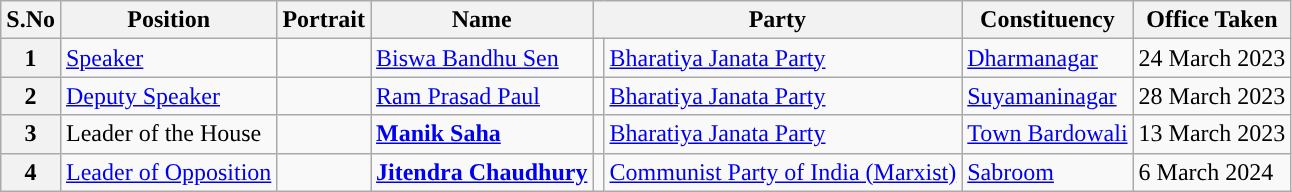<table class="wikitable sortable">
<tr>
<th>S.No</th>
<th>Position</th>
<th>Portrait</th>
<th>Name</th>
<th colspan="2">Party</th>
<th>Constituency</th>
<th>Office Taken</th>
</tr>
<tr>
<th>1</th>
<td><a href='#'>Speaker</a></td>
<td></td>
<td><a href='#'>Biswa Bandhu Sen</a></td>
<td style="background:"></td>
<td><a href='#'>Bharatiya Janata Party</a></td>
<td><a href='#'>Dharmanagar</a></td>
<td>24 March 2023</td>
</tr>
<tr>
<th>2</th>
<td><a href='#'>Deputy Speaker</a></td>
<td></td>
<td><a href='#'>Ram Prasad Paul</a></td>
<td style="background:"></td>
<td><a href='#'>Bharatiya Janata Party</a></td>
<td><a href='#'>Suyamaninagar</a></td>
<td>28 March 2023</td>
</tr>
<tr>
<th>3</th>
<td>Leader of the House <br></td>
<td></td>
<td><strong><a href='#'>Manik Saha</a></strong></td>
<td rowspan="1" style="background:"></td>
<td rowspan="1"><a href='#'>Bharatiya Janata Party</a></td>
<td><a href='#'>Town Bardowali</a></td>
<td rowspan="1">13 March 2023</td>
</tr>
<tr>
<th>4</th>
<td><a href='#'>Leader of Opposition</a></td>
<td></td>
<td><strong><a href='#'>Jitendra Chaudhury</a></strong></td>
<td style="background:"></td>
<td><a href='#'>Communist Party of India (Marxist)</a></td>
<td><a href='#'>Sabroom</a></td>
<td>6 March 2024</td>
</tr>
</table>
